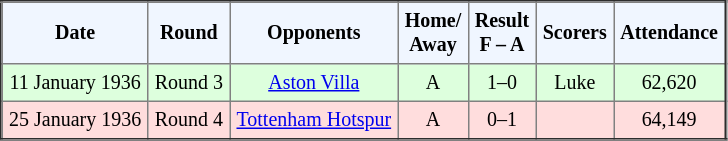<table border="2" cellpadding="4" style="border-collapse:collapse; text-align:center; font-size:smaller;">
<tr style="background:#f0f6ff;">
<th><strong>Date</strong></th>
<th><strong>Round</strong></th>
<th><strong>Opponents</strong></th>
<th><strong>Home/<br>Away</strong></th>
<th><strong>Result<br>F – A</strong></th>
<th><strong>Scorers</strong></th>
<th><strong>Attendance</strong></th>
</tr>
<tr style="background:#dfd;">
<td>11 January 1936</td>
<td>Round 3</td>
<td><a href='#'>Aston Villa</a></td>
<td>A</td>
<td>1–0</td>
<td>Luke</td>
<td>62,620</td>
</tr>
<tr style="background:#fdd;">
<td>25 January 1936</td>
<td>Round 4</td>
<td><a href='#'>Tottenham Hotspur</a></td>
<td>A</td>
<td>0–1</td>
<td></td>
<td>64,149</td>
</tr>
</table>
